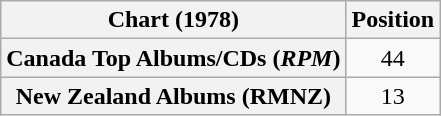<table class="wikitable sortable plainrowheaders" style="text-align:center">
<tr>
<th scope="col">Chart (1978)</th>
<th scope="col">Position</th>
</tr>
<tr>
<th scope="row">Canada Top Albums/CDs (<em>RPM</em>)</th>
<td>44</td>
</tr>
<tr>
<th scope="row">New Zealand Albums (RMNZ)</th>
<td>13</td>
</tr>
</table>
